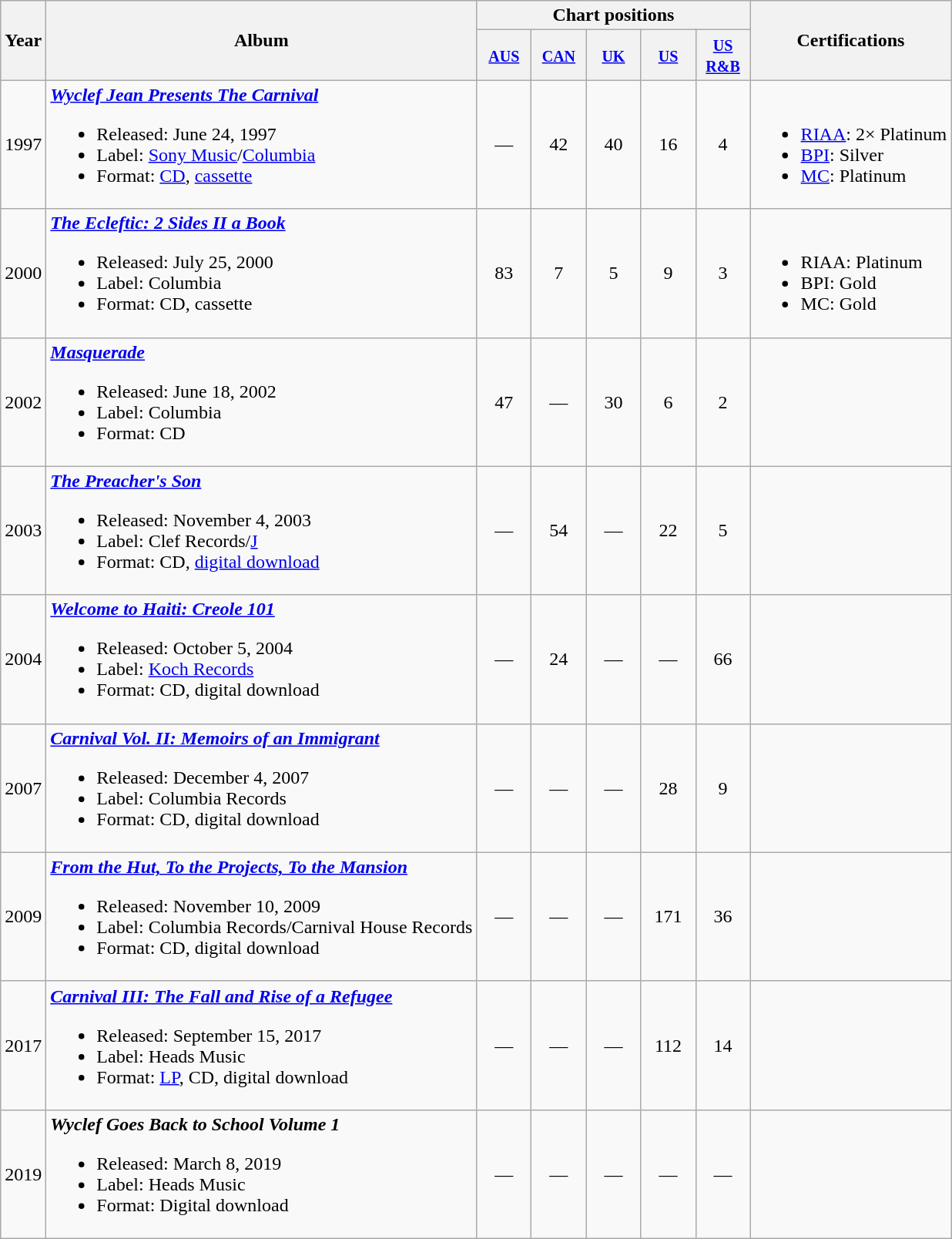<table class="wikitable">
<tr>
<th rowspan="2">Year</th>
<th rowspan="2">Album</th>
<th colspan="5">Chart positions</th>
<th rowspan="2">Certifications</th>
</tr>
<tr>
<th align="center" width="40"><small><a href='#'>AUS</a></small><br></th>
<th align="center" width="40"><small><a href='#'>CAN</a></small><br></th>
<th align="center" width="40"><small><a href='#'>UK</a><br></small></th>
<th align="center" width="40"><small><a href='#'>US</a></small><br></th>
<th align="center" width="40"><small><a href='#'>US R&B</a></small><br></th>
</tr>
<tr>
<td>1997</td>
<td><strong><em><a href='#'>Wyclef Jean Presents The Carnival</a></em></strong><br><ul><li>Released: June 24, 1997</li><li>Label: <a href='#'>Sony Music</a>/<a href='#'>Columbia</a></li><li>Format: <a href='#'>CD</a>, <a href='#'>cassette</a></li></ul></td>
<td align="center">—</td>
<td align="center">42</td>
<td align="center">40</td>
<td align="center">16</td>
<td align="center">4</td>
<td><br><ul><li><a href='#'>RIAA</a>: 2× Platinum</li><li><a href='#'>BPI</a>: Silver</li><li><a href='#'>MC</a>: Platinum</li></ul></td>
</tr>
<tr>
<td>2000</td>
<td><strong><em><a href='#'>The Ecleftic: 2 Sides II a Book</a></em></strong><br><ul><li>Released: July 25, 2000</li><li>Label: Columbia</li><li>Format: CD, cassette</li></ul></td>
<td align="center">83</td>
<td align="center">7</td>
<td align="center">5</td>
<td align="center">9</td>
<td align="center">3</td>
<td><br><ul><li>RIAA: Platinum</li><li>BPI: Gold</li><li>MC: Gold</li></ul></td>
</tr>
<tr>
<td>2002</td>
<td><strong><em><a href='#'>Masquerade</a></em></strong><br><ul><li>Released: June 18, 2002</li><li>Label: Columbia</li><li>Format: CD</li></ul></td>
<td align="center">47</td>
<td align="center">—</td>
<td align="center">30</td>
<td align="center">6</td>
<td align="center">2</td>
<td></td>
</tr>
<tr>
<td>2003</td>
<td><strong><em><a href='#'>The Preacher's Son</a></em></strong><br><ul><li>Released: November 4, 2003</li><li>Label: Clef Records/<a href='#'>J</a></li><li>Format: CD, <a href='#'>digital download</a></li></ul></td>
<td align="center">—</td>
<td align="center">54</td>
<td align="center">—</td>
<td align="center">22</td>
<td align="center">5</td>
<td></td>
</tr>
<tr>
<td>2004</td>
<td><strong><em><a href='#'>Welcome to Haiti: Creole 101</a></em></strong><br><ul><li>Released: October 5, 2004</li><li>Label: <a href='#'>Koch Records</a></li><li>Format: CD, digital download</li></ul></td>
<td align="center">—</td>
<td align="center">24</td>
<td align="center">—</td>
<td align="center">—</td>
<td align="center">66</td>
<td></td>
</tr>
<tr>
<td>2007</td>
<td><strong><em><a href='#'>Carnival Vol. II: Memoirs of an Immigrant</a></em></strong><br><ul><li>Released: December 4, 2007</li><li>Label: Columbia Records</li><li>Format: CD, digital download</li></ul></td>
<td align="center">—</td>
<td align="center">—</td>
<td align="center">—</td>
<td align="center">28</td>
<td align="center">9</td>
<td></td>
</tr>
<tr>
<td>2009</td>
<td><strong><em><a href='#'>From the Hut, To the Projects, To the Mansion</a></em></strong><br><ul><li>Released: November 10, 2009</li><li>Label: Columbia Records/Carnival House Records</li><li>Format: CD, digital download</li></ul></td>
<td align="center">—</td>
<td align="center">—</td>
<td align="center">—</td>
<td align="center">171</td>
<td align="center">36</td>
<td></td>
</tr>
<tr>
<td>2017</td>
<td><strong><em><a href='#'>Carnival III: The Fall and Rise of a Refugee</a></em></strong><br><ul><li>Released: September 15, 2017</li><li>Label: Heads Music</li><li>Format: <a href='#'>LP</a>, CD, digital download</li></ul></td>
<td align="center">—</td>
<td align="center">—</td>
<td align="center">—</td>
<td align="center">112</td>
<td align="center">14</td>
<td></td>
</tr>
<tr>
<td>2019</td>
<td><strong><em>Wyclef Goes Back to School Volume 1</em></strong><br><ul><li>Released: March 8, 2019</li><li>Label: Heads Music</li><li>Format: Digital download</li></ul></td>
<td align="center">—</td>
<td align="center">—</td>
<td align="center">—</td>
<td align="center">—</td>
<td align="center">—</td>
<td></td>
</tr>
</table>
